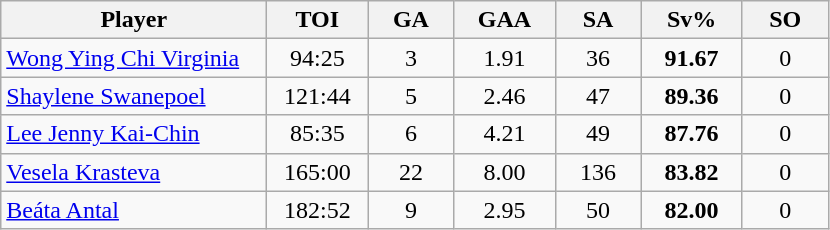<table class="wikitable sortable" style="text-align:center;">
<tr>
<th style="width:170px;">Player</th>
<th style="width:60px;">TOI</th>
<th style="width:50px;">GA</th>
<th style="width:60px;">GAA</th>
<th style="width:50px;">SA</th>
<th style="width:60px;">Sv%</th>
<th style="width:50px;">SO</th>
</tr>
<tr>
<td style="text-align:left;"> <a href='#'>Wong Ying Chi Virginia</a></td>
<td>94:25</td>
<td>3</td>
<td>1.91</td>
<td>36</td>
<td><strong>91.67</strong></td>
<td>0</td>
</tr>
<tr>
<td style="text-align:left;"> <a href='#'>Shaylene Swanepoel</a></td>
<td>121:44</td>
<td>5</td>
<td>2.46</td>
<td>47</td>
<td><strong>89.36</strong></td>
<td>0</td>
</tr>
<tr>
<td style="text-align:left;"> <a href='#'>Lee Jenny Kai-Chin</a></td>
<td>85:35</td>
<td>6</td>
<td>4.21</td>
<td>49</td>
<td><strong>87.76</strong></td>
<td>0</td>
</tr>
<tr>
<td style="text-align:left;"> <a href='#'>Vesela Krasteva</a></td>
<td>165:00</td>
<td>22</td>
<td>8.00</td>
<td>136</td>
<td><strong>83.82</strong></td>
<td>0</td>
</tr>
<tr>
<td style="text-align:left;"> <a href='#'>Beáta Antal</a></td>
<td>182:52</td>
<td>9</td>
<td>2.95</td>
<td>50</td>
<td><strong>82.00</strong></td>
<td>0</td>
</tr>
</table>
